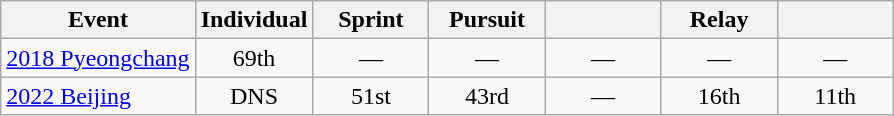<table class="wikitable" style="text-align: center;">
<tr ">
<th>Event</th>
<th style="width:70px;">Individual</th>
<th style="width:70px;">Sprint</th>
<th style="width:70px;">Pursuit</th>
<th style="width:70px;"></th>
<th style="width:70px;">Relay</th>
<th style="width:70px;"></th>
</tr>
<tr>
<td align=left> <a href='#'>2018 Pyeongchang</a></td>
<td>69th</td>
<td>—</td>
<td>—</td>
<td>—</td>
<td>—</td>
<td>—</td>
</tr>
<tr>
<td align=left> <a href='#'>2022 Beijing</a></td>
<td>DNS</td>
<td>51st</td>
<td>43rd</td>
<td>—</td>
<td>16th</td>
<td>11th</td>
</tr>
</table>
